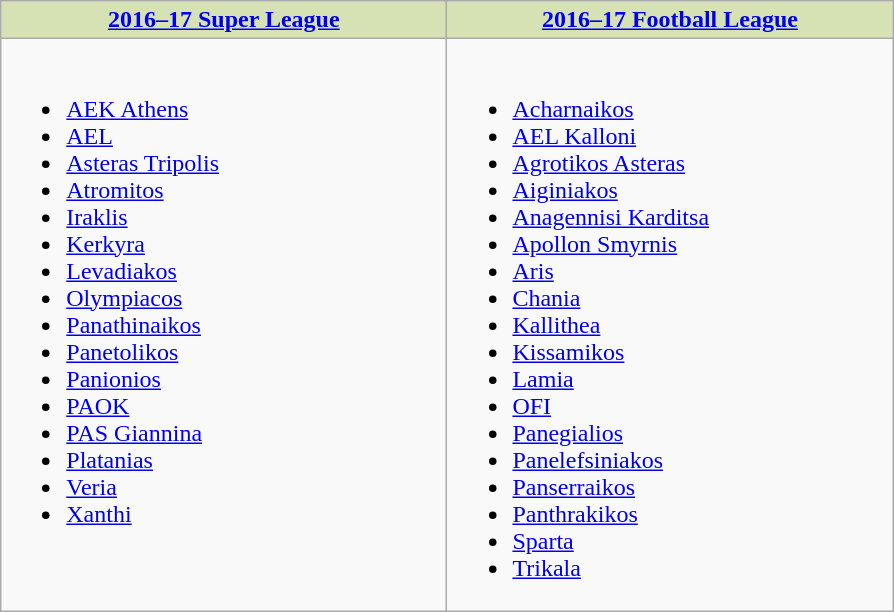<table class="wikitable">
<tr valign="top" bgcolor="#D6E2B3">
<td align="center" width="30%"><strong><a href='#'>2016–17 Super League</a></strong></td>
<td align="center" width="30%"><strong><a href='#'>2016–17 Football League</a></strong></td>
</tr>
<tr valign="top">
<td><br><ul><li><a href='#'>AEK Athens</a></li><li><a href='#'>AEL</a></li><li><a href='#'>Asteras Tripolis</a></li><li><a href='#'>Atromitos</a></li><li><a href='#'>Iraklis</a></li><li><a href='#'>Kerkyra</a></li><li><a href='#'>Levadiakos</a></li><li><a href='#'>Olympiacos</a></li><li><a href='#'>Panathinaikos</a></li><li><a href='#'>Panetolikos</a></li><li><a href='#'>Panionios</a></li><li><a href='#'>PAOK</a></li><li><a href='#'>PAS Giannina</a></li><li><a href='#'>Platanias</a></li><li><a href='#'>Veria</a></li><li><a href='#'>Xanthi</a></li></ul></td>
<td><br><ul><li><a href='#'>Acharnaikos</a></li><li><a href='#'>AEL Kalloni</a></li><li><a href='#'>Agrotikos Asteras</a></li><li><a href='#'>Aiginiakos</a></li><li><a href='#'>Anagennisi Karditsa</a></li><li><a href='#'>Apollon Smyrnis</a></li><li><a href='#'>Aris</a></li><li><a href='#'>Chania</a></li><li><a href='#'>Kallithea</a></li><li><a href='#'>Kissamikos</a></li><li><a href='#'>Lamia</a></li><li><a href='#'>OFI</a></li><li><a href='#'>Panegialios</a></li><li><a href='#'>Panelefsiniakos</a></li><li><a href='#'>Panserraikos</a></li><li><a href='#'>Panthrakikos</a></li><li><a href='#'>Sparta</a></li><li><a href='#'>Trikala</a></li></ul></td>
</tr>
</table>
